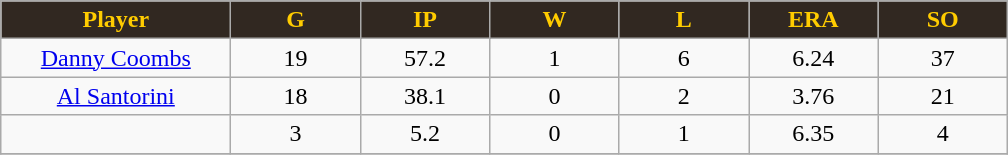<table class="wikitable sortable">
<tr>
<th style="background:#312821; color:#FFCC00" width="16%">Player</th>
<th style="background:#312821; color:#FFCC00" width="9%">G</th>
<th style="background:#312821; color:#FFCC00" width="9%">IP</th>
<th style="background:#312821; color:#FFCC00" width="9%">W</th>
<th style="background:#312821; color:#FFCC00" width="9%">L</th>
<th style="background:#312821; color:#FFCC00" width="9%">ERA</th>
<th style="background:#312821; color:#FFCC00" width="9%">SO</th>
</tr>
<tr align="center">
<td><a href='#'>Danny Coombs</a></td>
<td>19</td>
<td>57.2</td>
<td>1</td>
<td>6</td>
<td>6.24</td>
<td>37</td>
</tr>
<tr align=center>
<td><a href='#'>Al Santorini</a></td>
<td>18</td>
<td>38.1</td>
<td>0</td>
<td>2</td>
<td>3.76</td>
<td>21</td>
</tr>
<tr align=center>
<td></td>
<td>3</td>
<td>5.2</td>
<td>0</td>
<td>1</td>
<td>6.35</td>
<td>4</td>
</tr>
<tr align="center">
</tr>
</table>
